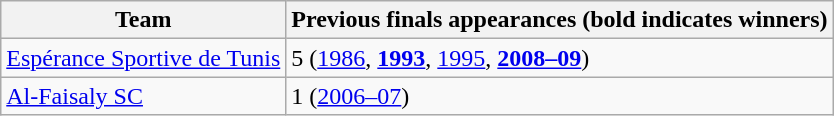<table class="wikitable">
<tr>
<th>Team</th>
<th>Previous finals appearances (bold indicates winners)</th>
</tr>
<tr>
<td> <a href='#'>Espérance Sportive de Tunis</a></td>
<td>5 (<a href='#'>1986</a>, <a href='#'><strong>1993</strong></a>, <a href='#'>1995</a>, <a href='#'><strong>2008–09</strong></a>)</td>
</tr>
<tr>
<td> <a href='#'>Al-Faisaly SC</a></td>
<td>1 (<a href='#'>2006–07</a>)</td>
</tr>
</table>
